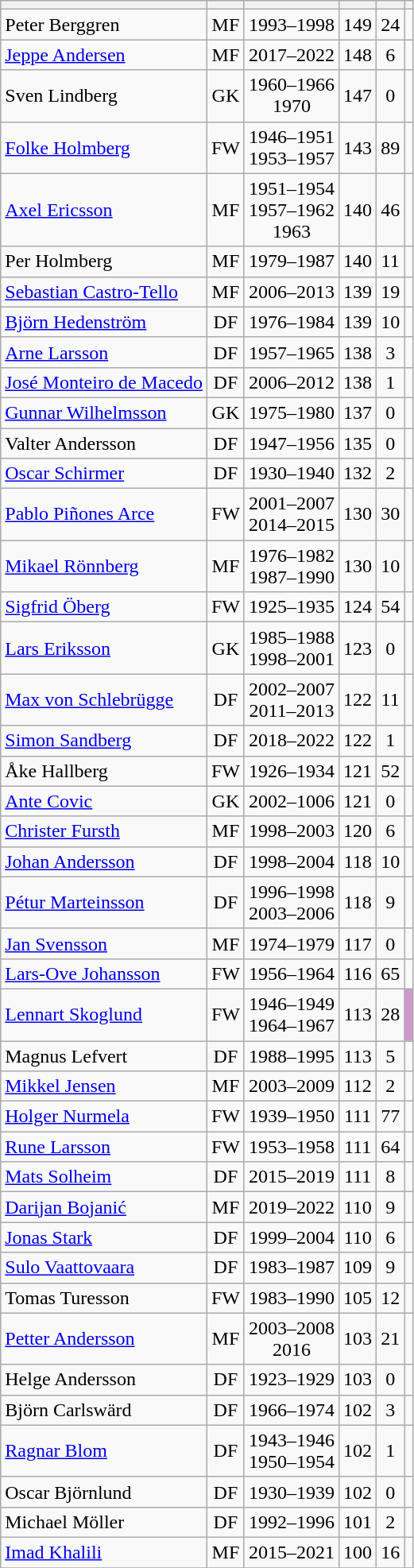<table class="wikitable plainrowheaders sortable" style="text-align:center">
<tr>
<th></th>
<th></th>
<th></th>
<th></th>
<th></th>
<th></th>
</tr>
<tr>
<td align="left"> Peter Berggren</td>
<td>MF</td>
<td>1993–1998</td>
<td>149</td>
<td>24</td>
<td></td>
</tr>
<tr>
<td align="left"> <a href='#'>Jeppe Andersen</a></td>
<td>MF</td>
<td>2017–2022</td>
<td>148</td>
<td>6</td>
<td></td>
</tr>
<tr>
<td align="left"> Sven Lindberg</td>
<td>GK</td>
<td>1960–1966<br>1970</td>
<td>147</td>
<td>0</td>
<td></td>
</tr>
<tr>
<td align="left"> <a href='#'>Folke Holmberg</a></td>
<td>FW</td>
<td>1946–1951<br>1953–1957</td>
<td>143</td>
<td>89</td>
<td></td>
</tr>
<tr>
<td align="left"> <a href='#'>Axel Ericsson</a></td>
<td>MF</td>
<td>1951–1954<br>1957–1962<br>1963</td>
<td>140</td>
<td>46</td>
<td></td>
</tr>
<tr>
<td align="left"> Per Holmberg</td>
<td>MF</td>
<td>1979–1987</td>
<td>140</td>
<td>11</td>
<td></td>
</tr>
<tr>
<td align="left"> <a href='#'>Sebastian Castro-Tello</a></td>
<td>MF</td>
<td>2006–2013</td>
<td>139</td>
<td>19</td>
<td></td>
</tr>
<tr>
<td align="left"> <a href='#'>Björn Hedenström</a></td>
<td>DF</td>
<td>1976–1984</td>
<td>139</td>
<td>10</td>
<td></td>
</tr>
<tr>
<td align="left"> <a href='#'>Arne Larsson</a></td>
<td>DF</td>
<td>1957–1965</td>
<td>138</td>
<td>3</td>
<td></td>
</tr>
<tr>
<td align="left"> <a href='#'>José Monteiro de Macedo</a></td>
<td>DF</td>
<td>2006–2012</td>
<td>138</td>
<td>1</td>
<td></td>
</tr>
<tr>
<td align="left"> <a href='#'>Gunnar Wilhelmsson</a></td>
<td>GK</td>
<td>1975–1980</td>
<td>137</td>
<td>0</td>
<td></td>
</tr>
<tr>
<td align="left"> Valter Andersson</td>
<td>DF</td>
<td>1947–1956</td>
<td>135</td>
<td>0</td>
<td></td>
</tr>
<tr>
<td align="left"> <a href='#'>Oscar Schirmer</a></td>
<td>DF</td>
<td>1930–1940</td>
<td>132</td>
<td>2</td>
<td></td>
</tr>
<tr>
<td align="left"> <a href='#'>Pablo Piñones Arce</a></td>
<td>FW</td>
<td>2001–2007<br>2014–2015</td>
<td>130</td>
<td>30</td>
<td></td>
</tr>
<tr>
<td align="left"> <a href='#'>Mikael Rönnberg</a></td>
<td>MF</td>
<td>1976–1982<br>1987–1990</td>
<td>130</td>
<td>10</td>
<td></td>
</tr>
<tr>
<td align="left"> <a href='#'>Sigfrid Öberg</a></td>
<td>FW</td>
<td>1925–1935</td>
<td>124</td>
<td>54</td>
<td></td>
</tr>
<tr>
<td align="left"> <a href='#'>Lars Eriksson</a></td>
<td>GK</td>
<td>1985–1988<br>1998–2001</td>
<td>123</td>
<td>0</td>
<td></td>
</tr>
<tr>
<td align="left"> <a href='#'>Max von Schlebrügge</a></td>
<td>DF</td>
<td>2002–2007<br>2011–2013</td>
<td>122</td>
<td>11</td>
<td></td>
</tr>
<tr>
<td align="left"> <a href='#'>Simon Sandberg</a></td>
<td>DF</td>
<td>2018–2022</td>
<td>122</td>
<td>1</td>
<td></td>
</tr>
<tr>
<td align="left"> Åke Hallberg</td>
<td>FW</td>
<td>1926–1934</td>
<td>121</td>
<td>52</td>
<td></td>
</tr>
<tr>
<td align="left"> <a href='#'>Ante Covic</a></td>
<td>GK</td>
<td>2002–1006</td>
<td>121</td>
<td>0</td>
<td></td>
</tr>
<tr>
<td align="left"> <a href='#'>Christer Fursth</a></td>
<td>MF</td>
<td>1998–2003</td>
<td>120</td>
<td>6</td>
<td></td>
</tr>
<tr>
<td align="left"> <a href='#'>Johan Andersson</a></td>
<td>DF</td>
<td>1998–2004</td>
<td>118</td>
<td>10</td>
<td></td>
</tr>
<tr>
<td align="left"> <a href='#'>Pétur Marteinsson</a></td>
<td>DF</td>
<td>1996–1998<br>2003–2006</td>
<td>118</td>
<td>9</td>
<td></td>
</tr>
<tr>
<td align="left"> <a href='#'>Jan Svensson</a></td>
<td>MF</td>
<td>1974–1979</td>
<td>117</td>
<td>0</td>
<td></td>
</tr>
<tr>
<td align="left"> <a href='#'>Lars-Ove Johansson</a></td>
<td>FW</td>
<td>1956–1964</td>
<td>116</td>
<td>65</td>
<td></td>
</tr>
<tr>
<td align="left"> <a href='#'>Lennart Skoglund</a></td>
<td>FW</td>
<td>1946–1949<br>1964–1967</td>
<td>113</td>
<td>28</td>
<td style=background:#c9c;"></td>
</tr>
<tr>
<td align="left"> Magnus Lefvert</td>
<td>DF</td>
<td>1988–1995</td>
<td>113</td>
<td>5</td>
<td></td>
</tr>
<tr>
<td align="left"> <a href='#'>Mikkel Jensen</a></td>
<td>MF</td>
<td>2003–2009</td>
<td>112</td>
<td>2</td>
<td></td>
</tr>
<tr>
<td align="left"> <a href='#'>Holger Nurmela</a></td>
<td>FW</td>
<td>1939–1950</td>
<td>111</td>
<td>77</td>
<td></td>
</tr>
<tr>
<td align="left"> <a href='#'>Rune Larsson</a></td>
<td>FW</td>
<td>1953–1958</td>
<td>111</td>
<td>64</td>
<td></td>
</tr>
<tr>
<td align="left"> <a href='#'>Mats Solheim</a></td>
<td>DF</td>
<td>2015–2019</td>
<td>111</td>
<td>8</td>
<td></td>
</tr>
<tr>
<td align="left"> <a href='#'>Darijan Bojanić</a></td>
<td>MF</td>
<td>2019–2022</td>
<td>110</td>
<td>9</td>
<td></td>
</tr>
<tr>
<td align="left"> <a href='#'>Jonas Stark</a></td>
<td>DF</td>
<td>1999–2004</td>
<td>110</td>
<td>6</td>
<td></td>
</tr>
<tr>
<td align="left"> <a href='#'>Sulo Vaattovaara</a></td>
<td>DF</td>
<td>1983–1987</td>
<td>109</td>
<td>9</td>
<td></td>
</tr>
<tr>
<td align="left"> Tomas Turesson</td>
<td>FW</td>
<td>1983–1990</td>
<td>105</td>
<td>12</td>
<td></td>
</tr>
<tr>
<td align="left"> <a href='#'>Petter Andersson</a></td>
<td>MF</td>
<td>2003–2008<br>2016</td>
<td>103</td>
<td>21</td>
<td></td>
</tr>
<tr>
<td align="left"> Helge Andersson</td>
<td>DF</td>
<td>1923–1929</td>
<td>103</td>
<td>0</td>
<td></td>
</tr>
<tr>
<td align="left"> Björn Carlswärd</td>
<td>DF</td>
<td>1966–1974</td>
<td>102</td>
<td>3</td>
<td></td>
</tr>
<tr>
<td align="left"> <a href='#'>Ragnar Blom</a></td>
<td>DF</td>
<td>1943–1946<br>1950–1954</td>
<td>102</td>
<td>1</td>
<td></td>
</tr>
<tr>
<td align="left"> Oscar Björnlund</td>
<td>DF</td>
<td>1930–1939</td>
<td>102</td>
<td>0</td>
<td></td>
</tr>
<tr>
<td align="left"> Michael Möller</td>
<td>DF</td>
<td>1992–1996</td>
<td>101</td>
<td>2</td>
<td></td>
</tr>
<tr>
<td align="left"> <a href='#'>Imad Khalili</a></td>
<td>MF</td>
<td>2015–2021</td>
<td>100</td>
<td>16</td>
<td></td>
</tr>
<tr>
</tr>
</table>
